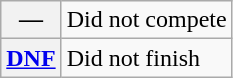<table class="wikitable">
<tr>
<th scope="row">—</th>
<td>Did not compete</td>
</tr>
<tr>
<th scope="row"><a href='#'>DNF</a></th>
<td>Did not finish</td>
</tr>
</table>
